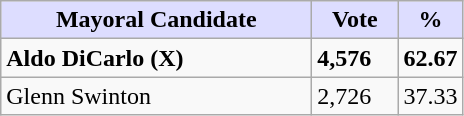<table class="wikitable">
<tr>
<th style="background:#ddf; width:200px;">Mayoral Candidate</th>
<th style="background:#ddf; width:50px;">Vote</th>
<th style="background:#ddf; width:30px;">%</th>
</tr>
<tr>
<td><strong>Aldo DiCarlo (X)</strong></td>
<td><strong>4,576</strong></td>
<td><strong>62.67</strong></td>
</tr>
<tr>
<td>Glenn Swinton</td>
<td>2,726</td>
<td>37.33</td>
</tr>
</table>
